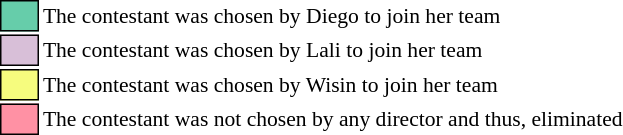<table class="toccolours" style="font-size: 90%; white-space: nowrap;">
<tr>
<td style="background:#66cdaa; border:1px solid black;">  </td>
<td>The contestant was chosen by Diego to join her team</td>
</tr>
<tr>
<td style="background:#d8bfd8; border:1px solid black;">  </td>
<td>The contestant was chosen by Lali to join her team</td>
</tr>
<tr>
<td style="background:#f6fc7e; border:1px solid black;">  </td>
<td>The contestant was chosen by Wisin to join her team</td>
</tr>
<tr>
<td style="background:#FF91A4; border:1px solid black;">      </td>
<td>The contestant was not chosen by any director and thus, eliminated</td>
</tr>
</table>
